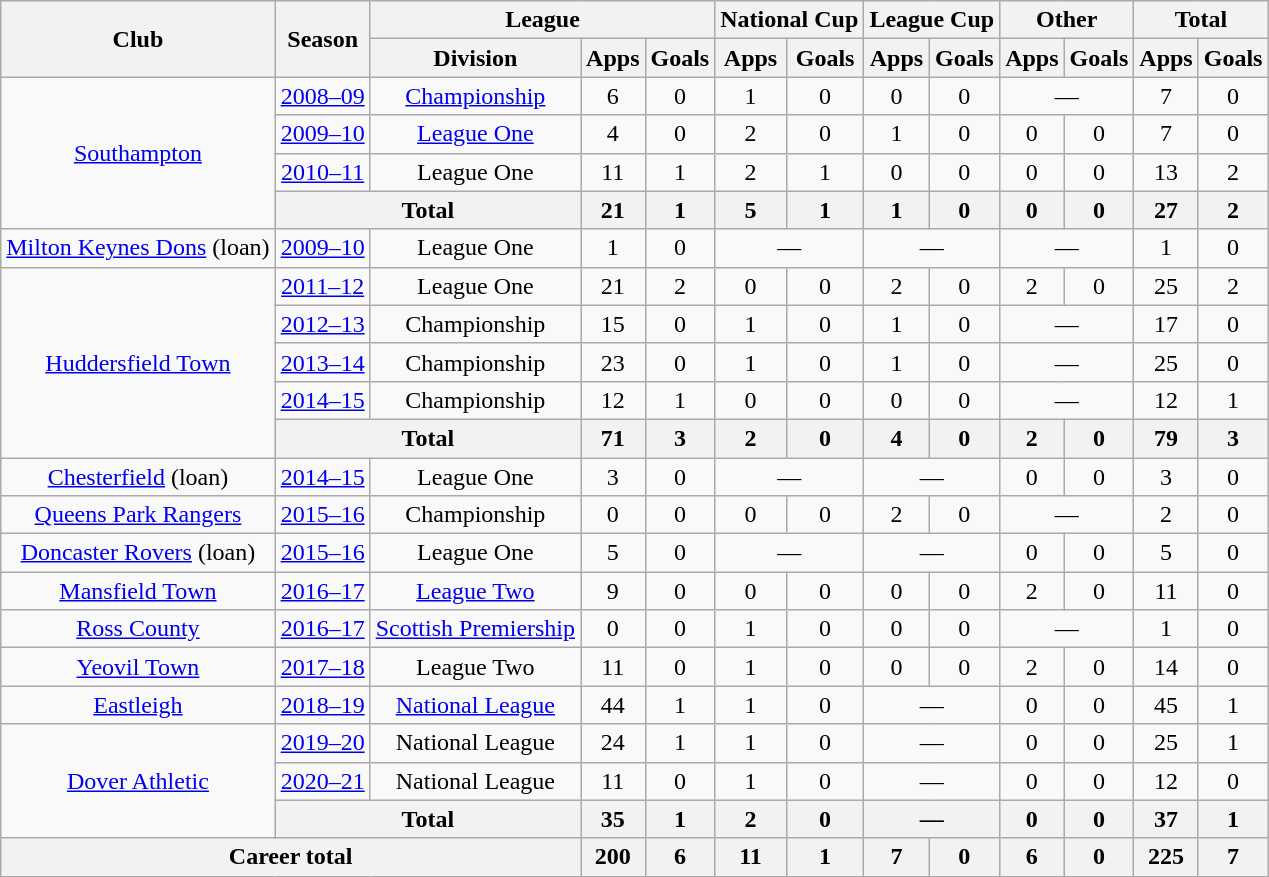<table class="wikitable" style="text-align: center;">
<tr>
<th rowspan="2">Club</th>
<th rowspan="2">Season</th>
<th colspan="3">League</th>
<th colspan="2">National Cup</th>
<th colspan="2">League Cup</th>
<th colspan="2">Other</th>
<th colspan="2">Total</th>
</tr>
<tr>
<th>Division</th>
<th>Apps</th>
<th>Goals</th>
<th>Apps</th>
<th>Goals</th>
<th>Apps</th>
<th>Goals</th>
<th>Apps</th>
<th>Goals</th>
<th>Apps</th>
<th>Goals</th>
</tr>
<tr>
<td rowspan="4"><a href='#'>Southampton</a></td>
<td><a href='#'>2008–09</a></td>
<td><a href='#'>Championship</a></td>
<td>6</td>
<td>0</td>
<td>1</td>
<td>0</td>
<td>0</td>
<td>0</td>
<td colspan="2">—</td>
<td>7</td>
<td>0</td>
</tr>
<tr>
<td><a href='#'>2009–10</a></td>
<td><a href='#'>League One</a></td>
<td>4</td>
<td>0</td>
<td>2</td>
<td>0</td>
<td>1</td>
<td>0</td>
<td>0</td>
<td>0</td>
<td>7</td>
<td>0</td>
</tr>
<tr>
<td><a href='#'>2010–11</a></td>
<td>League One</td>
<td>11</td>
<td>1</td>
<td>2</td>
<td>1</td>
<td>0</td>
<td>0</td>
<td>0</td>
<td>0</td>
<td>13</td>
<td>2</td>
</tr>
<tr>
<th colspan="2">Total</th>
<th>21</th>
<th>1</th>
<th>5</th>
<th>1</th>
<th>1</th>
<th>0</th>
<th>0</th>
<th>0</th>
<th>27</th>
<th>2</th>
</tr>
<tr>
<td><a href='#'>Milton Keynes Dons</a> (loan)</td>
<td><a href='#'>2009–10</a></td>
<td>League One</td>
<td>1</td>
<td>0</td>
<td colspan="2">—</td>
<td colspan="2">—</td>
<td colspan="2">—</td>
<td>1</td>
<td>0</td>
</tr>
<tr>
<td rowspan="5"><a href='#'>Huddersfield Town</a></td>
<td><a href='#'>2011–12</a></td>
<td>League One</td>
<td>21</td>
<td>2</td>
<td>0</td>
<td>0</td>
<td>2</td>
<td>0</td>
<td>2</td>
<td>0</td>
<td>25</td>
<td>2</td>
</tr>
<tr>
<td><a href='#'>2012–13</a></td>
<td>Championship</td>
<td>15</td>
<td>0</td>
<td>1</td>
<td>0</td>
<td>1</td>
<td>0</td>
<td colspan="2">—</td>
<td>17</td>
<td>0</td>
</tr>
<tr>
<td><a href='#'>2013–14</a></td>
<td>Championship</td>
<td>23</td>
<td>0</td>
<td>1</td>
<td>0</td>
<td>1</td>
<td>0</td>
<td colspan="2">—</td>
<td>25</td>
<td>0</td>
</tr>
<tr>
<td><a href='#'>2014–15</a></td>
<td>Championship</td>
<td>12</td>
<td>1</td>
<td>0</td>
<td>0</td>
<td>0</td>
<td>0</td>
<td colspan="2">—</td>
<td>12</td>
<td>1</td>
</tr>
<tr>
<th colspan="2">Total</th>
<th>71</th>
<th>3</th>
<th>2</th>
<th>0</th>
<th>4</th>
<th>0</th>
<th>2</th>
<th>0</th>
<th>79</th>
<th>3</th>
</tr>
<tr>
<td><a href='#'>Chesterfield</a> (loan)</td>
<td><a href='#'>2014–15</a></td>
<td>League One</td>
<td>3</td>
<td>0</td>
<td colspan="2">—</td>
<td colspan="2">—</td>
<td>0</td>
<td>0</td>
<td>3</td>
<td>0</td>
</tr>
<tr>
<td><a href='#'>Queens Park Rangers</a></td>
<td><a href='#'>2015–16</a></td>
<td>Championship</td>
<td>0</td>
<td>0</td>
<td>0</td>
<td>0</td>
<td>2</td>
<td>0</td>
<td colspan="2">—</td>
<td>2</td>
<td>0</td>
</tr>
<tr>
<td><a href='#'>Doncaster Rovers</a> (loan)</td>
<td><a href='#'>2015–16</a></td>
<td>League One</td>
<td>5</td>
<td>0</td>
<td colspan="2">—</td>
<td colspan="2">—</td>
<td>0</td>
<td>0</td>
<td>5</td>
<td>0</td>
</tr>
<tr>
<td><a href='#'>Mansfield Town</a></td>
<td><a href='#'>2016–17</a></td>
<td><a href='#'>League Two</a></td>
<td>9</td>
<td>0</td>
<td>0</td>
<td>0</td>
<td>0</td>
<td>0</td>
<td>2</td>
<td>0</td>
<td>11</td>
<td>0</td>
</tr>
<tr>
<td><a href='#'>Ross County</a></td>
<td><a href='#'>2016–17</a></td>
<td><a href='#'>Scottish Premiership</a></td>
<td>0</td>
<td>0</td>
<td>1</td>
<td>0</td>
<td>0</td>
<td>0</td>
<td colspan="2">—</td>
<td>1</td>
<td>0</td>
</tr>
<tr>
<td><a href='#'>Yeovil Town</a></td>
<td><a href='#'>2017–18</a></td>
<td>League Two</td>
<td>11</td>
<td>0</td>
<td>1</td>
<td>0</td>
<td>0</td>
<td>0</td>
<td>2</td>
<td>0</td>
<td>14</td>
<td>0</td>
</tr>
<tr>
<td><a href='#'>Eastleigh</a></td>
<td><a href='#'>2018–19</a></td>
<td><a href='#'>National League</a></td>
<td>44</td>
<td>1</td>
<td>1</td>
<td>0</td>
<td colspan=2>—</td>
<td>0</td>
<td>0</td>
<td>45</td>
<td>1</td>
</tr>
<tr>
<td rowspan="3"><a href='#'>Dover Athletic</a></td>
<td><a href='#'>2019–20</a></td>
<td>National League</td>
<td>24</td>
<td>1</td>
<td>1</td>
<td>0</td>
<td colspan=2>—</td>
<td>0</td>
<td>0</td>
<td>25</td>
<td>1</td>
</tr>
<tr>
<td><a href='#'>2020–21</a></td>
<td>National League</td>
<td>11</td>
<td>0</td>
<td>1</td>
<td>0</td>
<td colspan="2">—</td>
<td>0</td>
<td>0</td>
<td>12</td>
<td>0</td>
</tr>
<tr>
<th colspan="2">Total</th>
<th>35</th>
<th>1</th>
<th>2</th>
<th>0</th>
<th colspan="2">—</th>
<th>0</th>
<th>0</th>
<th>37</th>
<th>1</th>
</tr>
<tr>
<th colspan=3>Career total</th>
<th>200</th>
<th>6</th>
<th>11</th>
<th>1</th>
<th>7</th>
<th>0</th>
<th>6</th>
<th>0</th>
<th>225</th>
<th>7</th>
</tr>
</table>
